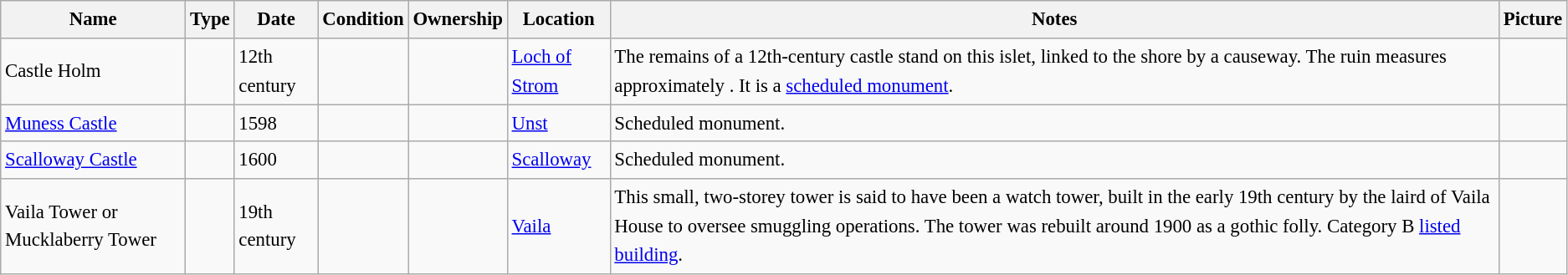<table class="wikitable sortable" style="font-size:95%;border:0px;text-align:left;line-height:150%;">
<tr>
<th>Name</th>
<th>Type</th>
<th>Date</th>
<th>Condition</th>
<th>Ownership</th>
<th>Location</th>
<th class="unsortable">Notes</th>
<th>Picture</th>
</tr>
<tr>
<td>Castle Holm</td>
<td></td>
<td>12th century</td>
<td></td>
<td></td>
<td><a href='#'>Loch of Strom</a><br> </td>
<td>The remains of a 12th-century castle stand on this islet, linked to the shore by a causeway. The ruin measures approximately . It is a <a href='#'>scheduled monument</a>.</td>
<td></td>
</tr>
<tr>
<td><a href='#'>Muness Castle</a></td>
<td></td>
<td>1598</td>
<td></td>
<td></td>
<td><a href='#'>Unst</a><br> </td>
<td>Scheduled monument.</td>
<td></td>
</tr>
<tr>
<td><a href='#'>Scalloway Castle</a></td>
<td></td>
<td>1600</td>
<td></td>
<td></td>
<td><a href='#'>Scalloway</a><br> </td>
<td>Scheduled monument.</td>
<td></td>
</tr>
<tr>
<td>Vaila Tower or Mucklaberry Tower</td>
<td></td>
<td>19th century</td>
<td></td>
<td></td>
<td><a href='#'>Vaila</a><br> </td>
<td>This small, two-storey tower is said to have been a watch tower, built in the early 19th century by the laird of Vaila House to oversee smuggling operations. The tower was rebuilt around 1900 as a gothic folly. Category B <a href='#'>listed building</a>.</td>
<td></td>
</tr>
</table>
